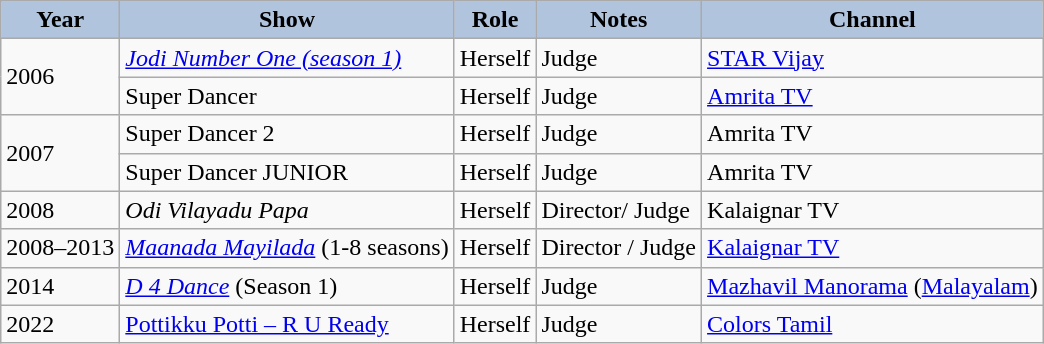<table class="wikitable"  style="font-size:90% width:75%">
<tr style="text-align:center;">
<th style="background:#B0C4DE;">Year</th>
<th style="background:#B0C4DE;">Show</th>
<th style="background:#B0C4DE;">Role</th>
<th style="background:#B0C4DE;">Notes</th>
<th style="background:#B0C4DE;">Channel</th>
</tr>
<tr>
<td rowspan=2>2006</td>
<td><em><a href='#'>Jodi Number One (season 1)</a></em></td>
<td>Herself</td>
<td>Judge</td>
<td><a href='#'>STAR Vijay</a></td>
</tr>
<tr>
<td>Super Dancer</td>
<td>Herself</td>
<td>Judge</td>
<td><a href='#'>Amrita TV</a></td>
</tr>
<tr>
<td rowspan=2>2007</td>
<td>Super Dancer 2</td>
<td>Herself</td>
<td>Judge</td>
<td>Amrita TV</td>
</tr>
<tr>
<td>Super Dancer JUNIOR</td>
<td>Herself</td>
<td>Judge</td>
<td>Amrita TV</td>
</tr>
<tr>
<td>2008</td>
<td><em>Odi Vilayadu Papa</em></td>
<td>Herself</td>
<td>Director/ Judge</td>
<td>Kalaignar TV</td>
</tr>
<tr>
<td>2008–2013</td>
<td><em><a href='#'>Maanada Mayilada</a></em> (1-8 seasons)</td>
<td>Herself</td>
<td>Director / Judge</td>
<td><a href='#'>Kalaignar TV</a></td>
</tr>
<tr>
<td>2014</td>
<td><em> <a href='#'>D 4 Dance</a></em> (Season 1)</td>
<td>Herself</td>
<td>Judge</td>
<td><a href='#'>Mazhavil Manorama</a>  (<a href='#'>Malayalam</a>)</td>
</tr>
<tr>
<td>2022</td>
<td><a href='#'>Pottikku Potti – R U Ready</a></td>
<td>Herself</td>
<td>Judge</td>
<td><a href='#'>Colors Tamil</a></td>
</tr>
</table>
